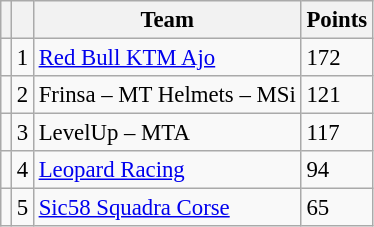<table class="wikitable" style="font-size: 95%;">
<tr>
<th></th>
<th></th>
<th>Team</th>
<th>Points</th>
</tr>
<tr>
<td></td>
<td align=center>1</td>
<td> <a href='#'>Red Bull KTM Ajo</a></td>
<td align=left>172</td>
</tr>
<tr>
<td></td>
<td align=center>2</td>
<td> Frinsa – MT Helmets – MSi</td>
<td align=left>121</td>
</tr>
<tr>
<td></td>
<td align=center>3</td>
<td> LevelUp – MTA</td>
<td align=left>117</td>
</tr>
<tr>
<td></td>
<td align=center>4</td>
<td> <a href='#'>Leopard Racing</a></td>
<td align=left>94</td>
</tr>
<tr>
<td></td>
<td align=center>5</td>
<td> <a href='#'>Sic58 Squadra Corse</a></td>
<td align=left>65</td>
</tr>
</table>
